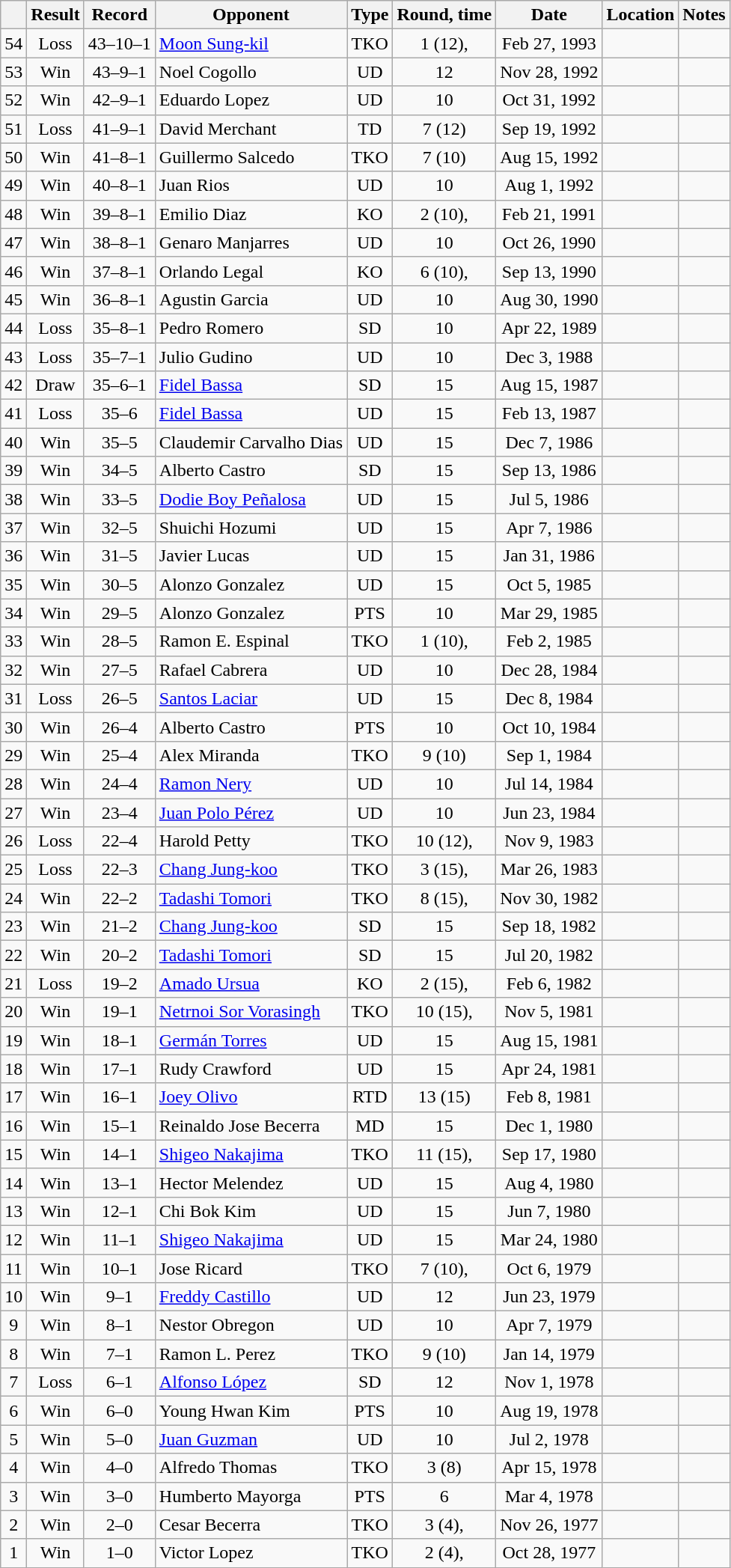<table class=wikitable style=text-align:center>
<tr>
<th></th>
<th>Result</th>
<th>Record</th>
<th>Opponent</th>
<th>Type</th>
<th>Round, time</th>
<th>Date</th>
<th>Location</th>
<th>Notes</th>
</tr>
<tr>
<td>54</td>
<td>Loss</td>
<td>43–10–1</td>
<td align=left><a href='#'>Moon Sung-kil</a></td>
<td>TKO</td>
<td>1 (12), </td>
<td>Feb 27, 1993</td>
<td align=left></td>
<td align=left></td>
</tr>
<tr>
<td>53</td>
<td>Win</td>
<td>43–9–1</td>
<td align=left>Noel Cogollo</td>
<td>UD</td>
<td>12</td>
<td>Nov 28, 1992</td>
<td align=left></td>
<td align=left></td>
</tr>
<tr>
<td>52</td>
<td>Win</td>
<td>42–9–1</td>
<td align=left>Eduardo Lopez</td>
<td>UD</td>
<td>10</td>
<td>Oct 31, 1992</td>
<td align=left></td>
<td align=left></td>
</tr>
<tr>
<td>51</td>
<td>Loss</td>
<td>41–9–1</td>
<td align=left>David Merchant</td>
<td>TD</td>
<td>7 (12)</td>
<td>Sep 19, 1992</td>
<td align=left></td>
<td align=left></td>
</tr>
<tr>
<td>50</td>
<td>Win</td>
<td>41–8–1</td>
<td align=left>Guillermo Salcedo</td>
<td>TKO</td>
<td>7 (10)</td>
<td>Aug 15, 1992</td>
<td align=left></td>
<td align=left></td>
</tr>
<tr>
<td>49</td>
<td>Win</td>
<td>40–8–1</td>
<td align=left>Juan Rios</td>
<td>UD</td>
<td>10</td>
<td>Aug 1, 1992</td>
<td align=left></td>
<td align=left></td>
</tr>
<tr>
<td>48</td>
<td>Win</td>
<td>39–8–1</td>
<td align=left>Emilio Diaz</td>
<td>KO</td>
<td>2 (10), </td>
<td>Feb 21, 1991</td>
<td align=left></td>
<td align=left></td>
</tr>
<tr>
<td>47</td>
<td>Win</td>
<td>38–8–1</td>
<td align=left>Genaro Manjarres</td>
<td>UD</td>
<td>10</td>
<td>Oct 26, 1990</td>
<td align=left></td>
<td align=left></td>
</tr>
<tr>
<td>46</td>
<td>Win</td>
<td>37–8–1</td>
<td align=left>Orlando Legal</td>
<td>KO</td>
<td>6 (10), </td>
<td>Sep 13, 1990</td>
<td align=left></td>
<td align=left></td>
</tr>
<tr>
<td>45</td>
<td>Win</td>
<td>36–8–1</td>
<td align=left>Agustin Garcia</td>
<td>UD</td>
<td>10</td>
<td>Aug 30, 1990</td>
<td align=left></td>
<td align=left></td>
</tr>
<tr>
<td>44</td>
<td>Loss</td>
<td>35–8–1</td>
<td align=left>Pedro Romero</td>
<td>SD</td>
<td>10</td>
<td>Apr 22, 1989</td>
<td align=left></td>
<td align=left></td>
</tr>
<tr>
<td>43</td>
<td>Loss</td>
<td>35–7–1</td>
<td align=left>Julio Gudino</td>
<td>UD</td>
<td>10</td>
<td>Dec 3, 1988</td>
<td align=left></td>
<td align=left></td>
</tr>
<tr>
<td>42</td>
<td>Draw</td>
<td>35–6–1</td>
<td align=left><a href='#'>Fidel Bassa</a></td>
<td>SD</td>
<td>15</td>
<td>Aug 15, 1987</td>
<td align=left></td>
<td align=left></td>
</tr>
<tr>
<td>41</td>
<td>Loss</td>
<td>35–6</td>
<td align=left><a href='#'>Fidel Bassa</a></td>
<td>UD</td>
<td>15</td>
<td>Feb 13, 1987</td>
<td align=left></td>
<td align=left></td>
</tr>
<tr>
<td>40</td>
<td>Win</td>
<td>35–5</td>
<td align=left>Claudemir Carvalho Dias</td>
<td>UD</td>
<td>15</td>
<td>Dec 7, 1986</td>
<td align=left></td>
<td align=left></td>
</tr>
<tr>
<td>39</td>
<td>Win</td>
<td>34–5</td>
<td align=left>Alberto Castro</td>
<td>SD</td>
<td>15</td>
<td>Sep 13, 1986</td>
<td align=left></td>
<td align=left></td>
</tr>
<tr>
<td>38</td>
<td>Win</td>
<td>33–5</td>
<td align=left><a href='#'>Dodie Boy Peñalosa</a></td>
<td>UD</td>
<td>15</td>
<td>Jul 5, 1986</td>
<td align=left></td>
<td align=left></td>
</tr>
<tr>
<td>37</td>
<td>Win</td>
<td>32–5</td>
<td align=left>Shuichi Hozumi</td>
<td>UD</td>
<td>15</td>
<td>Apr 7, 1986</td>
<td align=left></td>
<td align=left></td>
</tr>
<tr>
<td>36</td>
<td>Win</td>
<td>31–5</td>
<td align=left>Javier Lucas</td>
<td>UD</td>
<td>15</td>
<td>Jan 31, 1986</td>
<td align=left></td>
<td align=left></td>
</tr>
<tr>
<td>35</td>
<td>Win</td>
<td>30–5</td>
<td align=left>Alonzo Gonzalez</td>
<td>UD</td>
<td>15</td>
<td>Oct 5, 1985</td>
<td align=left></td>
<td align=left></td>
</tr>
<tr>
<td>34</td>
<td>Win</td>
<td>29–5</td>
<td align=left>Alonzo Gonzalez</td>
<td>PTS</td>
<td>10</td>
<td>Mar 29, 1985</td>
<td align=left></td>
<td align=left></td>
</tr>
<tr>
<td>33</td>
<td>Win</td>
<td>28–5</td>
<td align=left>Ramon E. Espinal</td>
<td>TKO</td>
<td>1 (10), </td>
<td>Feb 2, 1985</td>
<td align=left></td>
<td align=left></td>
</tr>
<tr>
<td>32</td>
<td>Win</td>
<td>27–5</td>
<td align=left>Rafael Cabrera</td>
<td>UD</td>
<td>10</td>
<td>Dec 28, 1984</td>
<td align=left></td>
<td align=left></td>
</tr>
<tr>
<td>31</td>
<td>Loss</td>
<td>26–5</td>
<td align=left><a href='#'>Santos Laciar</a></td>
<td>UD</td>
<td>15</td>
<td>Dec 8, 1984</td>
<td align=left></td>
<td align=left></td>
</tr>
<tr>
<td>30</td>
<td>Win</td>
<td>26–4</td>
<td align=left>Alberto Castro</td>
<td>PTS</td>
<td>10</td>
<td>Oct 10, 1984</td>
<td align=left></td>
<td align=left></td>
</tr>
<tr>
<td>29</td>
<td>Win</td>
<td>25–4</td>
<td align=left>Alex Miranda</td>
<td>TKO</td>
<td>9 (10)</td>
<td>Sep 1, 1984</td>
<td align=left></td>
<td align=left></td>
</tr>
<tr>
<td>28</td>
<td>Win</td>
<td>24–4</td>
<td align=left><a href='#'>Ramon Nery</a></td>
<td>UD</td>
<td>10</td>
<td>Jul 14, 1984</td>
<td align=left></td>
<td align=left></td>
</tr>
<tr>
<td>27</td>
<td>Win</td>
<td>23–4</td>
<td align=left><a href='#'>Juan Polo Pérez</a></td>
<td>UD</td>
<td>10</td>
<td>Jun 23, 1984</td>
<td align=left></td>
<td align=left></td>
</tr>
<tr>
<td>26</td>
<td>Loss</td>
<td>22–4</td>
<td align=left>Harold Petty</td>
<td>TKO</td>
<td>10 (12), </td>
<td>Nov 9, 1983</td>
<td align=left></td>
<td align=left></td>
</tr>
<tr>
<td>25</td>
<td>Loss</td>
<td>22–3</td>
<td align=left><a href='#'>Chang Jung-koo</a></td>
<td>TKO</td>
<td>3 (15), </td>
<td>Mar 26, 1983</td>
<td align=left></td>
<td align=left></td>
</tr>
<tr>
<td>24</td>
<td>Win</td>
<td>22–2</td>
<td align=left><a href='#'>Tadashi Tomori</a></td>
<td>TKO</td>
<td>8 (15), </td>
<td>Nov 30, 1982</td>
<td align=left></td>
<td align=left></td>
</tr>
<tr>
<td>23</td>
<td>Win</td>
<td>21–2</td>
<td align=left><a href='#'>Chang Jung-koo</a></td>
<td>SD</td>
<td>15</td>
<td>Sep 18, 1982</td>
<td align=left></td>
<td align=left></td>
</tr>
<tr>
<td>22</td>
<td>Win</td>
<td>20–2</td>
<td align=left><a href='#'>Tadashi Tomori</a></td>
<td>SD</td>
<td>15</td>
<td>Jul 20, 1982</td>
<td align=left></td>
<td align=left></td>
</tr>
<tr>
<td>21</td>
<td>Loss</td>
<td>19–2</td>
<td align=left><a href='#'>Amado Ursua</a></td>
<td>KO</td>
<td>2 (15), </td>
<td>Feb 6, 1982</td>
<td align=left></td>
<td align=left></td>
</tr>
<tr>
<td>20</td>
<td>Win</td>
<td>19–1</td>
<td align=left><a href='#'>Netrnoi Sor Vorasingh</a></td>
<td>TKO</td>
<td>10 (15), </td>
<td>Nov 5, 1981</td>
<td align=left></td>
<td align=left></td>
</tr>
<tr>
<td>19</td>
<td>Win</td>
<td>18–1</td>
<td align=left><a href='#'>Germán Torres</a></td>
<td>UD</td>
<td>15</td>
<td>Aug 15, 1981</td>
<td align=left></td>
<td align=left></td>
</tr>
<tr>
<td>18</td>
<td>Win</td>
<td>17–1</td>
<td align=left>Rudy Crawford</td>
<td>UD</td>
<td>15</td>
<td>Apr 24, 1981</td>
<td align=left></td>
<td align=left></td>
</tr>
<tr>
<td>17</td>
<td>Win</td>
<td>16–1</td>
<td align=left><a href='#'>Joey Olivo</a></td>
<td>RTD</td>
<td>13 (15)</td>
<td>Feb 8, 1981</td>
<td align=left></td>
<td align=left></td>
</tr>
<tr>
<td>16</td>
<td>Win</td>
<td>15–1</td>
<td align=left>Reinaldo Jose Becerra</td>
<td>MD</td>
<td>15</td>
<td>Dec 1, 1980</td>
<td align=left></td>
<td align=left></td>
</tr>
<tr>
<td>15</td>
<td>Win</td>
<td>14–1</td>
<td align=left><a href='#'>Shigeo Nakajima</a></td>
<td>TKO</td>
<td>11 (15), </td>
<td>Sep 17, 1980</td>
<td align=left></td>
<td align=left></td>
</tr>
<tr>
<td>14</td>
<td>Win</td>
<td>13–1</td>
<td align=left>Hector Melendez</td>
<td>UD</td>
<td>15</td>
<td>Aug 4, 1980</td>
<td align=left></td>
<td align=left></td>
</tr>
<tr>
<td>13</td>
<td>Win</td>
<td>12–1</td>
<td align=left>Chi Bok Kim</td>
<td>UD</td>
<td>15</td>
<td>Jun 7, 1980</td>
<td align=left></td>
<td align=left></td>
</tr>
<tr>
<td>12</td>
<td>Win</td>
<td>11–1</td>
<td align=left><a href='#'>Shigeo Nakajima</a></td>
<td>UD</td>
<td>15</td>
<td>Mar 24, 1980</td>
<td align=left></td>
<td align=left></td>
</tr>
<tr>
<td>11</td>
<td>Win</td>
<td>10–1</td>
<td align=left>Jose Ricard</td>
<td>TKO</td>
<td>7 (10), </td>
<td>Oct 6, 1979</td>
<td align=left></td>
<td align=left></td>
</tr>
<tr>
<td>10</td>
<td>Win</td>
<td>9–1</td>
<td align=left><a href='#'>Freddy Castillo</a></td>
<td>UD</td>
<td>12</td>
<td>Jun 23, 1979</td>
<td align=left></td>
<td align=left></td>
</tr>
<tr>
<td>9</td>
<td>Win</td>
<td>8–1</td>
<td align=left>Nestor Obregon</td>
<td>UD</td>
<td>10</td>
<td>Apr 7, 1979</td>
<td align=left></td>
<td align=left></td>
</tr>
<tr>
<td>8</td>
<td>Win</td>
<td>7–1</td>
<td align=left>Ramon L. Perez</td>
<td>TKO</td>
<td>9 (10)</td>
<td>Jan 14, 1979</td>
<td align=left></td>
<td align=left></td>
</tr>
<tr>
<td>7</td>
<td>Loss</td>
<td>6–1</td>
<td align=left><a href='#'>Alfonso López</a></td>
<td>SD</td>
<td>12</td>
<td>Nov 1, 1978</td>
<td align=left></td>
<td align=left></td>
</tr>
<tr>
<td>6</td>
<td>Win</td>
<td>6–0</td>
<td align=left>Young Hwan Kim</td>
<td>PTS</td>
<td>10</td>
<td>Aug 19, 1978</td>
<td align=left></td>
<td align=left></td>
</tr>
<tr>
<td>5</td>
<td>Win</td>
<td>5–0</td>
<td align=left><a href='#'>Juan Guzman</a></td>
<td>UD</td>
<td>10</td>
<td>Jul 2, 1978</td>
<td align=left></td>
<td align=left></td>
</tr>
<tr>
<td>4</td>
<td>Win</td>
<td>4–0</td>
<td align=left>Alfredo Thomas</td>
<td>TKO</td>
<td>3 (8)</td>
<td>Apr 15, 1978</td>
<td align=left></td>
<td align=left></td>
</tr>
<tr>
<td>3</td>
<td>Win</td>
<td>3–0</td>
<td align=left>Humberto Mayorga</td>
<td>PTS</td>
<td>6</td>
<td>Mar 4, 1978</td>
<td align=left></td>
<td align=left></td>
</tr>
<tr>
<td>2</td>
<td>Win</td>
<td>2–0</td>
<td align=left>Cesar Becerra</td>
<td>TKO</td>
<td>3 (4), </td>
<td>Nov 26, 1977</td>
<td align=left></td>
<td align=left></td>
</tr>
<tr>
<td>1</td>
<td>Win</td>
<td>1–0</td>
<td align=left>Victor Lopez</td>
<td>TKO</td>
<td>2 (4), </td>
<td>Oct 28, 1977</td>
<td align=left></td>
<td align=left></td>
</tr>
</table>
